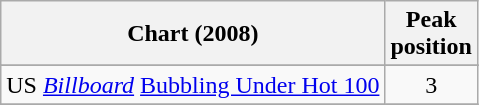<table class="wikitable sortable">
<tr>
<th align="left">Chart (2008)</th>
<th align="center">Peak<br>position</th>
</tr>
<tr>
</tr>
<tr>
<td>US <em><a href='#'>Billboard</a></em> <a href='#'>Bubbling Under Hot 100</a></td>
<td align="center">3</td>
</tr>
<tr>
</tr>
</table>
